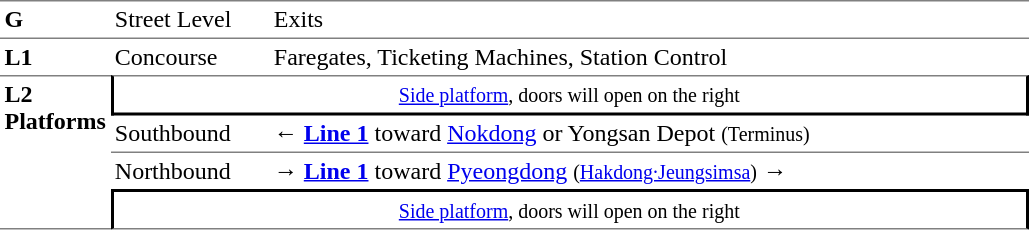<table table border=0 cellspacing=0 cellpadding=3>
<tr>
<td style="border-top:solid 1px gray;border-bottom:solid 1px gray;" width=50 valign=top><strong>G</strong></td>
<td style="border-top:solid 1px gray;border-bottom:solid 1px gray;" width=100 valign=top>Street Level</td>
<td style="border-top:solid 1px gray;border-bottom:solid 1px gray;" width=400 valign=top>Exits</td>
</tr>
<tr>
<td style="border-bottom:solid 0 gray;" width=50 valign=top><strong>L1</strong></td>
<td style="border-bottom:solid 0 gray;" width=100 valign=top>Concourse</td>
<td style="border-bottom:solid 0 gray;" width=500 valign=top>Faregates, Ticketing Machines, Station Control</td>
</tr>
<tr>
<td style="border-top:solid 1px gray;border-bottom:solid 1px gray;" rowspan=4 valign=top><strong>L2<br>Platforms</strong></td>
<td style="border-top:solid 1px gray;border-right:solid 2px black;border-left:solid 2px black;border-bottom:solid 2px black;text-align:center;" colspan=2><small><a href='#'>Side platform</a>, doors will open on the right</small></td>
</tr>
<tr>
<td style="border-bottom:solid 1px gray;">Southbound</td>
<td style="border-bottom:solid 1px gray;">← <a href='#'><span><span><strong>Line 1</strong></span></span></a> toward <a href='#'>Nokdong</a> or Yongsan Depot <small>(Terminus)</small></td>
</tr>
<tr>
<td>Northbound</td>
<td><span>→</span> <a href='#'><span><span><strong>Line 1</strong></span></span></a> toward <a href='#'>Pyeongdong</a> <small>(<a href='#'>Hakdong·Jeungsimsa</a>)</small> →</td>
</tr>
<tr>
<td style="border-top:solid 2px black;border-right:solid 2px black;border-left:solid 2px black;border-bottom:solid 1px gray;text-align:center;" colspan=2><small><a href='#'>Side platform</a>, doors will open on the right</small></td>
</tr>
</table>
